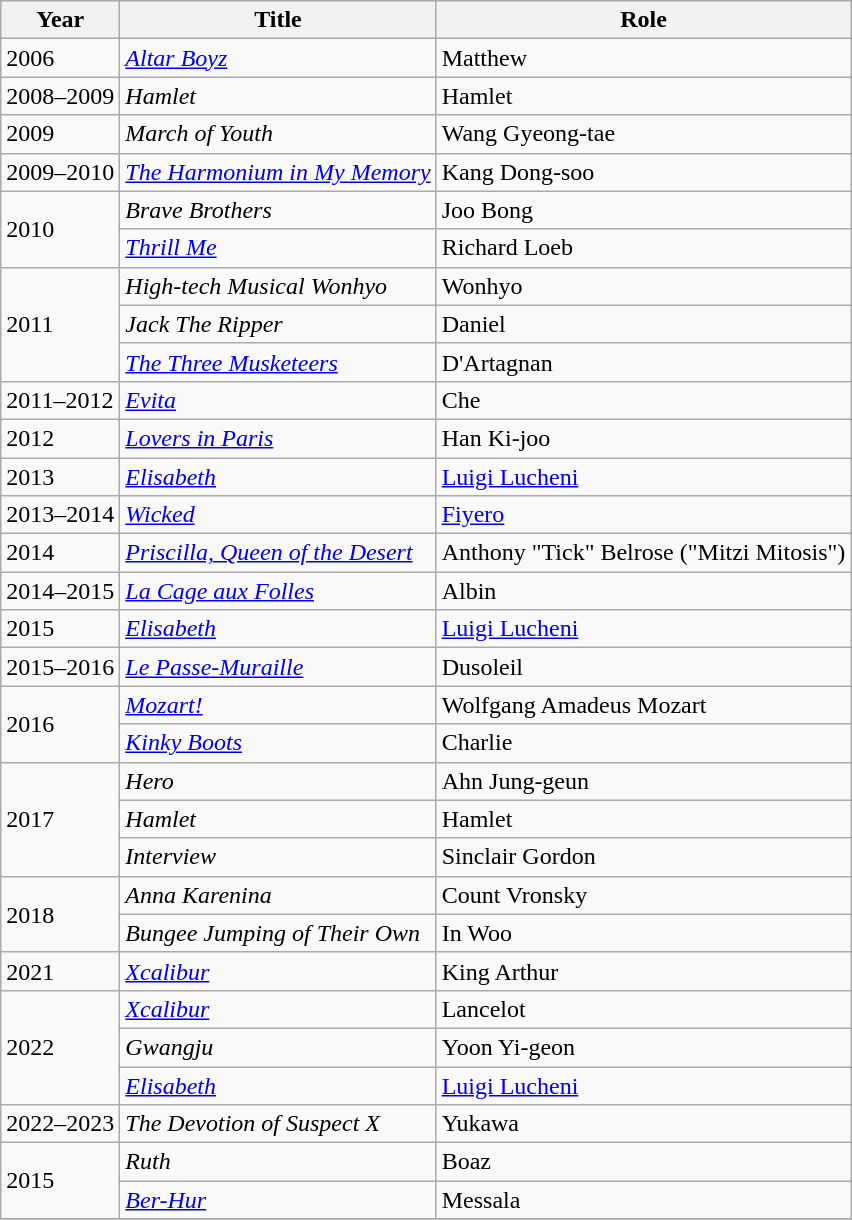<table class="wikitable sortable">
<tr>
<th>Year</th>
<th>Title</th>
<th>Role</th>
</tr>
<tr>
<td>2006</td>
<td><em><a href='#'>Altar Boyz</a></em></td>
<td>Matthew</td>
</tr>
<tr>
<td>2008–2009</td>
<td><em>Hamlet</em></td>
<td>Hamlet</td>
</tr>
<tr>
<td>2009</td>
<td><em>March of Youth</em></td>
<td>Wang Gyeong-tae</td>
</tr>
<tr>
<td>2009–2010</td>
<td><em><a href='#'>The Harmonium in My Memory</a></em></td>
<td>Kang Dong-soo</td>
</tr>
<tr>
<td rowspan=2>2010</td>
<td><em>Brave Brothers</em></td>
<td>Joo Bong</td>
</tr>
<tr>
<td><em><a href='#'>Thrill Me</a></em></td>
<td>Richard Loeb</td>
</tr>
<tr>
<td rowspan=3>2011</td>
<td><em>High-tech Musical Wonhyo</em></td>
<td>Wonhyo</td>
</tr>
<tr>
<td><em>Jack The Ripper</em></td>
<td>Daniel</td>
</tr>
<tr>
<td><a href='#'><em>The Three Musketeers</em></a></td>
<td>D'Artagnan</td>
</tr>
<tr>
<td>2011–2012</td>
<td><em><a href='#'>Evita</a></em></td>
<td>Che</td>
</tr>
<tr>
<td>2012</td>
<td><em><a href='#'>Lovers in Paris</a></em></td>
<td>Han Ki-joo</td>
</tr>
<tr>
<td>2013</td>
<td><em><a href='#'>Elisabeth</a></em></td>
<td><a href='#'>Luigi Lucheni</a></td>
</tr>
<tr>
<td>2013–2014</td>
<td><em><a href='#'>Wicked</a></em></td>
<td><a href='#'>Fiyero</a></td>
</tr>
<tr>
<td>2014</td>
<td><em><a href='#'>Priscilla, Queen of the Desert</a></em></td>
<td>Anthony "Tick" Belrose ("Mitzi Mitosis")</td>
</tr>
<tr>
<td>2014–2015</td>
<td><em><a href='#'>La Cage aux Folles</a></em></td>
<td>Albin</td>
</tr>
<tr>
<td>2015</td>
<td><em><a href='#'>Elisabeth</a></em></td>
<td><a href='#'>Luigi Lucheni</a></td>
</tr>
<tr>
<td>2015–2016</td>
<td><em><a href='#'>Le Passe-Muraille</a></em></td>
<td>Dusoleil</td>
</tr>
<tr>
<td rowspan=2>2016</td>
<td><em><a href='#'>Mozart!</a></em></td>
<td>Wolfgang Amadeus Mozart</td>
</tr>
<tr>
<td><em><a href='#'>Kinky Boots</a></em></td>
<td>Charlie</td>
</tr>
<tr>
<td rowspan=3>2017</td>
<td><em>Hero</em></td>
<td>Ahn Jung-geun</td>
</tr>
<tr>
<td><em>Hamlet</em></td>
<td>Hamlet</td>
</tr>
<tr>
<td><em>Interview</em></td>
<td>Sinclair Gordon</td>
</tr>
<tr>
<td rowspan=2>2018</td>
<td><em>Anna Karenina</em></td>
<td>Count Vronsky</td>
</tr>
<tr>
<td><em>Bungee Jumping of Their Own</em></td>
<td>In Woo</td>
</tr>
<tr>
<td>2021</td>
<td><em><a href='#'>Xcalibur</a></em> </td>
<td>King Arthur</td>
</tr>
<tr>
<td rowspan=3>2022</td>
<td><em><a href='#'>Xcalibur</a></em></td>
<td>Lancelot</td>
</tr>
<tr>
<td><em>Gwangju</em></td>
<td>Yoon Yi-geon</td>
</tr>
<tr>
<td><em><a href='#'>Elisabeth</a></em></td>
<td><a href='#'>Luigi Lucheni</a></td>
</tr>
<tr>
<td>2022–2023</td>
<td><em>The Devotion of Suspect X</em></td>
<td>Yukawa</td>
</tr>
<tr>
<td rowspan=2>2015</td>
<td><em>Ruth</em></td>
<td>Boaz</td>
</tr>
<tr>
<td><em><a href='#'>Ber-Hur</a></em></td>
<td>Messala</td>
</tr>
<tr>
</tr>
</table>
